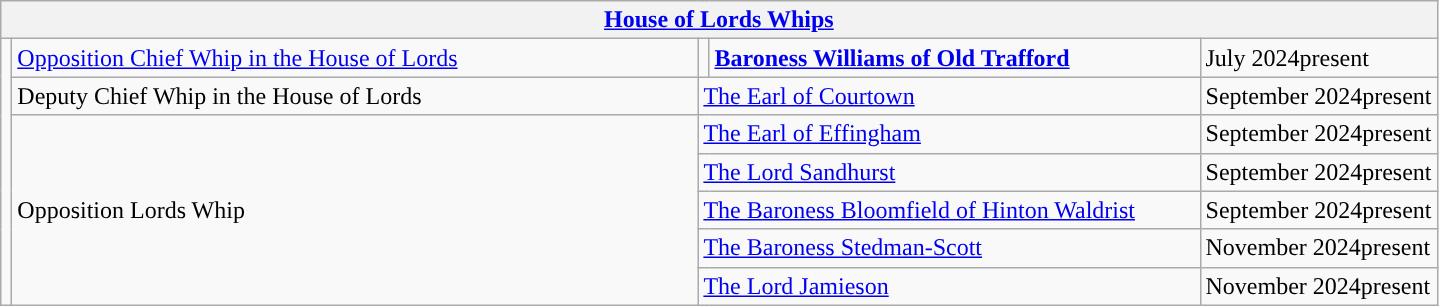<table class="wikitable">
<tr>
<th colspan="5"><a href='#'>House of Lords Whips</a></th>
</tr>
<tr>
<td rowspan="7" style="background: "></td>
<td style="width: 450px;"><a href='#'>Opposition Chief Whip in the House of Lords</a></td>
<td style="background: "></td>
<td style="width: 320px;"><strong><a href='#'>Baroness Williams of Old Trafford</a></strong></td>
<td>July 2024present</td>
</tr>
<tr>
<td>Deputy Chief Whip in the House of Lords</td>
<td colspan="2"><a href='#'>The Earl of Courtown</a></td>
<td>September 2024present</td>
</tr>
<tr>
<td rowspan="5">Opposition Lords Whip</td>
<td colspan="2"><a href='#'>The Earl of Effingham</a></td>
<td>September 2024present</td>
</tr>
<tr>
<td colspan="2"><a href='#'>The Lord Sandhurst</a></td>
<td>September 2024present</td>
</tr>
<tr>
<td colspan="2"><a href='#'>The Baroness Bloomfield of Hinton Waldrist</a></td>
<td>September 2024present</td>
</tr>
<tr>
<td colspan="2"><a href='#'>The Baroness Stedman-Scott</a></td>
<td>November 2024present</td>
</tr>
<tr>
<td colspan="2"><a href='#'>The Lord Jamieson</a></td>
<td>November 2024present</td>
</tr>
</table>
